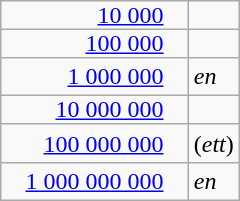<table class="wikitable">
<tr>
<td align="right" style="padding: 0 1em"><a href='#'>10 000</a></td>
<td></td>
</tr>
<tr>
<td align="right" style="padding: 0 1em"><a href='#'>100 000</a></td>
<td></td>
</tr>
<tr>
<td align="right" style="padding: 0 1em"><a href='#'>1 000 000</a></td>
<td><em>en</em> </td>
</tr>
<tr>
<td align="right" style="padding: 0 1em"><a href='#'>10 000 000</a></td>
<td></td>
</tr>
<tr>
<td align="right" style="padding: 0 1em"><a href='#'>100 000 000</a></td>
<td>(<em>ett</em>) </td>
</tr>
<tr>
<td align="right" style="padding: 0 1em"><a href='#'>1 000 000 000</a></td>
<td><em>en</em> </td>
</tr>
</table>
